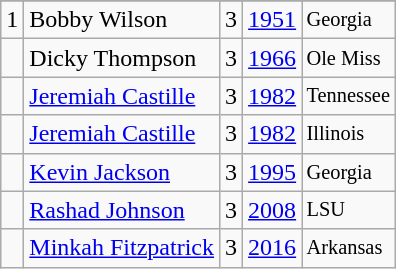<table class="wikitable">
<tr>
</tr>
<tr>
<td>1</td>
<td>Bobby Wilson</td>
<td>3</td>
<td><a href='#'>1951</a></td>
<td style="font-size:85%;">Georgia</td>
</tr>
<tr>
<td></td>
<td>Dicky Thompson</td>
<td>3</td>
<td><a href='#'>1966</a></td>
<td style="font-size:85%;">Ole Miss</td>
</tr>
<tr>
<td></td>
<td><a href='#'>Jeremiah Castille</a></td>
<td>3</td>
<td><a href='#'>1982</a></td>
<td style="font-size:85%;">Tennessee</td>
</tr>
<tr>
<td></td>
<td><a href='#'>Jeremiah Castille</a></td>
<td>3</td>
<td><a href='#'>1982</a></td>
<td style="font-size:85%;">Illinois</td>
</tr>
<tr>
<td></td>
<td><a href='#'>Kevin Jackson</a></td>
<td>3</td>
<td><a href='#'>1995</a></td>
<td style="font-size:85%;">Georgia</td>
</tr>
<tr>
<td></td>
<td><a href='#'>Rashad Johnson</a></td>
<td>3</td>
<td><a href='#'>2008</a></td>
<td style="font-size:85%;">LSU</td>
</tr>
<tr>
<td></td>
<td><a href='#'>Minkah Fitzpatrick</a></td>
<td>3</td>
<td><a href='#'>2016</a></td>
<td style="font-size:85%;">Arkansas</td>
</tr>
</table>
